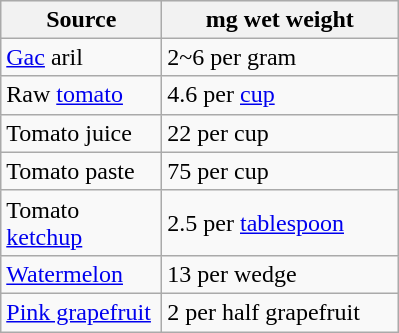<table class="wikitable" table style="border:1px #000000;" cellspacing="0" align="left" style="margin-right: 1em">
<tr>
</tr>
<tr>
<th width="100">Source</th>
<th width="150">mg wet weight</th>
</tr>
<tr>
<td><a href='#'>Gac</a> aril</td>
<td>2~6 per gram</td>
</tr>
<tr>
<td>Raw <a href='#'>tomato</a></td>
<td>4.6 per <a href='#'>cup</a></td>
</tr>
<tr>
<td>Tomato juice</td>
<td>22 per cup</td>
</tr>
<tr>
<td>Tomato paste</td>
<td>75 per cup</td>
</tr>
<tr>
<td>Tomato <a href='#'>ketchup</a></td>
<td>2.5 per <a href='#'>tablespoon</a></td>
</tr>
<tr>
<td><a href='#'>Watermelon</a></td>
<td>13 per wedge</td>
</tr>
<tr>
<td><a href='#'>Pink grapefruit</a></td>
<td>2 per half grapefruit</td>
</tr>
<tr>
</tr>
</table>
